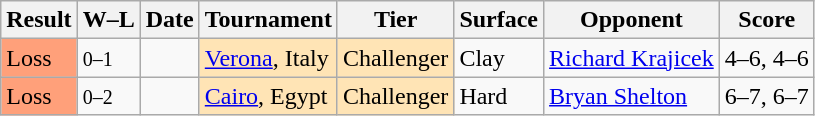<table class="sortable wikitable">
<tr>
<th>Result</th>
<th class="unsortable">W–L</th>
<th>Date</th>
<th>Tournament</th>
<th>Tier</th>
<th>Surface</th>
<th>Opponent</th>
<th class="unsortable">Score</th>
</tr>
<tr>
<td style="background:#ffa07a;">Loss</td>
<td><small>0–1</small></td>
<td></td>
<td style="background:moccasin;"><a href='#'>Verona</a>, Italy</td>
<td style="background:moccasin;">Challenger</td>
<td>Clay</td>
<td> <a href='#'>Richard Krajicek</a></td>
<td>4–6, 4–6</td>
</tr>
<tr>
<td style="background:#ffa07a;">Loss</td>
<td><small>0–2</small></td>
<td></td>
<td style="background:moccasin;"><a href='#'>Cairo</a>, Egypt</td>
<td style="background:moccasin;">Challenger</td>
<td>Hard</td>
<td> <a href='#'>Bryan Shelton</a></td>
<td>6–7, 6–7</td>
</tr>
</table>
